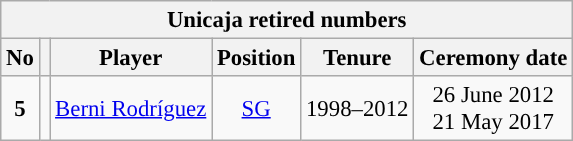<table class="wikitable sortable" style=font-size:95%;text-align:center>
<tr>
<th colspan=6>Unicaja retired numbers</th>
</tr>
<tr>
<th>No</th>
<th></th>
<th>Player</th>
<th>Position</th>
<th>Tenure</th>
<th>Ceremony date</th>
</tr>
<tr>
<td><strong>5</strong></td>
<td></td>
<td><a href='#'>Berni Rodríguez</a></td>
<td><a href='#'>SG</a></td>
<td>1998–2012</td>
<td>26 June 2012<br>21 May 2017</td>
</tr>
</table>
